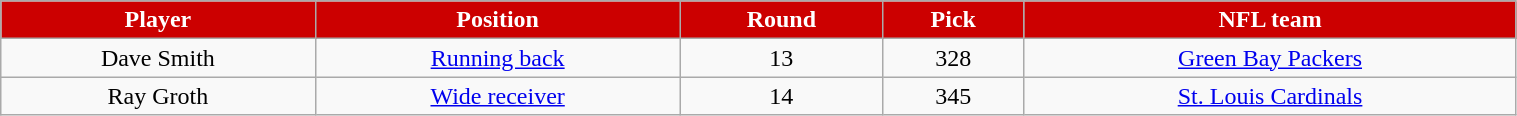<table class="wikitable" width="80%">
<tr align="center" style="background:#CC0000; color:white">
<td><strong>Player</strong></td>
<td><strong>Position</strong></td>
<td><strong>Round</strong></td>
<td><strong>Pick</strong></td>
<td><strong>NFL team</strong></td>
</tr>
<tr align="center">
<td>Dave Smith</td>
<td><a href='#'>Running back</a></td>
<td>13</td>
<td>328</td>
<td><a href='#'>Green Bay Packers</a></td>
</tr>
<tr align="center">
<td>Ray Groth</td>
<td><a href='#'>Wide receiver</a></td>
<td>14</td>
<td>345</td>
<td><a href='#'>St. Louis Cardinals</a></td>
</tr>
</table>
